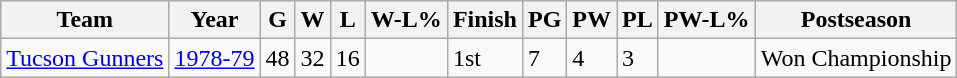<table class="wikitable sortable" style="text-align: left;">
<tr>
<th scope="col">Team</th>
<th scope="col">Year</th>
<th scope="col">G</th>
<th scope="col">W</th>
<th scope="col">L</th>
<th scope="col">W-L%</th>
<th scope="col">Finish</th>
<th scope="col">PG</th>
<th scope="col">PW</th>
<th scope="col">PL</th>
<th scope="col">PW-L%</th>
<th scope="col">Postseason</th>
</tr>
<tr>
<td><a href='#'>Tucson Gunners</a></td>
<td><a href='#'>1978-79</a></td>
<td>48</td>
<td>32</td>
<td>16</td>
<td></td>
<td>1st</td>
<td>7</td>
<td>4</td>
<td>3</td>
<td></td>
<td>Won Championship</td>
</tr>
</table>
